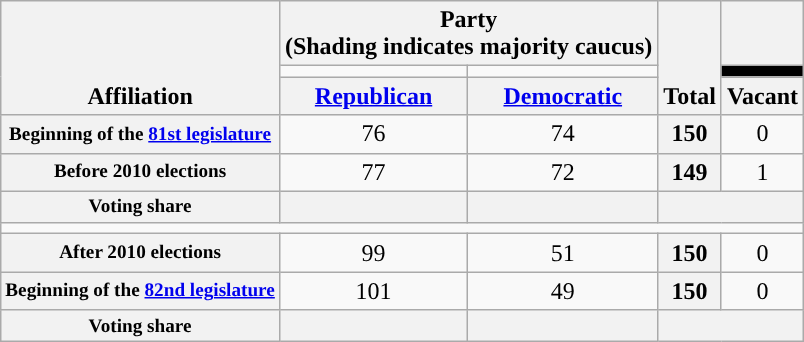<table class=wikitable style="text-align:center">
<tr style="vertical-align:bottom;">
<th rowspan=3>Affiliation</th>
<th colspan=2>Party <div>(Shading indicates majority caucus)</div></th>
<th rowspan=3>Total</th>
<th></th>
</tr>
<tr style="height:5px">
<td style="background-color:"></td>
<td style="background-color:"></td>
<td style="background-color:black"></td>
</tr>
<tr>
<th><a href='#'>Republican</a></th>
<th><a href='#'>Democratic</a></th>
<th>Vacant</th>
</tr>
<tr>
<th nowrap style="font-size:80%">Beginning of the <a href='#'>81st legislature</a></th>
<td>76</td>
<td>74</td>
<th>150</th>
<td>0</td>
</tr>
<tr>
<th nowrap style="font-size:80%">Before 2010 elections</th>
<td>77</td>
<td>72</td>
<th>149</th>
<td>1</td>
</tr>
<tr>
<th nowrap style="font-size:80%">Voting share</th>
<th></th>
<th></th>
<th colspan=2></th>
</tr>
<tr>
<td colspan=5></td>
</tr>
<tr>
<th nowrap style="font-size:80%">After 2010 elections</th>
<td>99</td>
<td>51</td>
<th>150</th>
<td>0</td>
</tr>
<tr>
<th nowrap style="font-size:80%">Beginning of the <a href='#'>82nd legislature</a></th>
<td>101</td>
<td>49</td>
<th>150</th>
<td>0</td>
</tr>
<tr>
<th nowrap style="font-size:80%">Voting share</th>
<th></th>
<th></th>
<th colspan=2></th>
</tr>
</table>
